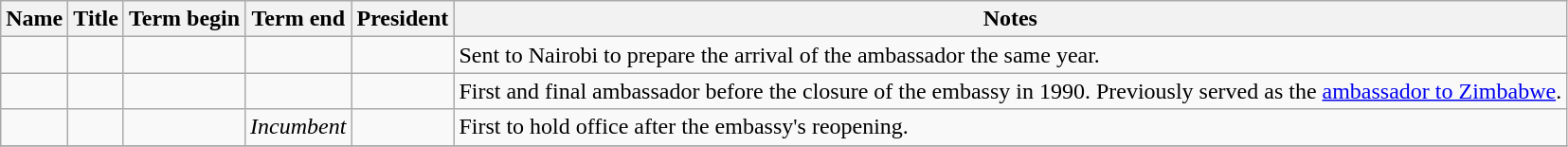<table class="wikitable sortable"  text-align:center;">
<tr>
<th>Name</th>
<th>Title</th>
<th>Term begin</th>
<th>Term end</th>
<th>President</th>
<th class="unsortable">Notes</th>
</tr>
<tr>
<td></td>
<td></td>
<td></td>
<td></td>
<td></td>
<td>Sent to Nairobi to prepare the arrival of the ambassador the same year.</td>
</tr>
<tr>
<td></td>
<td></td>
<td></td>
<td></td>
<td></td>
<td>First and final ambassador before the closure of the embassy in 1990. Previously served as the <a href='#'>ambassador to Zimbabwe</a>.</td>
</tr>
<tr>
<td></td>
<td></td>
<td></td>
<td><em>Incumbent</em></td>
<td></td>
<td>First to hold office after the embassy's reopening.</td>
</tr>
<tr>
</tr>
</table>
